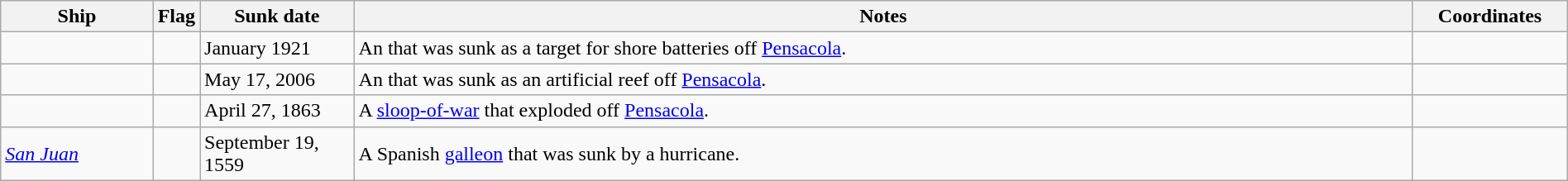<table class=wikitable | style = "width:100%">
<tr>
<th style="width:10%">Ship</th>
<th>Flag</th>
<th style="width:10%">Sunk date</th>
<th style="width:70%">Notes</th>
<th style="width:10%">Coordinates</th>
</tr>
<tr>
<td></td>
<td></td>
<td>January 1921</td>
<td>An  that was sunk as a target for shore batteries off <a href='#'>Pensacola</a>.</td>
<td></td>
</tr>
<tr>
<td></td>
<td></td>
<td>May 17, 2006</td>
<td>An  that was sunk as an artificial reef off <a href='#'>Pensacola</a>.</td>
<td></td>
</tr>
<tr>
<td></td>
<td></td>
<td>April 27, 1863</td>
<td>A <a href='#'>sloop-of-war</a> that exploded off <a href='#'>Pensacola</a>.</td>
<td></td>
</tr>
<tr>
<td><a href='#'><em>San Juan</em></a></td>
<td></td>
<td>September 19, 1559</td>
<td>A Spanish <a href='#'>galleon</a> that was sunk by a hurricane.</td>
<td></td>
</tr>
</table>
